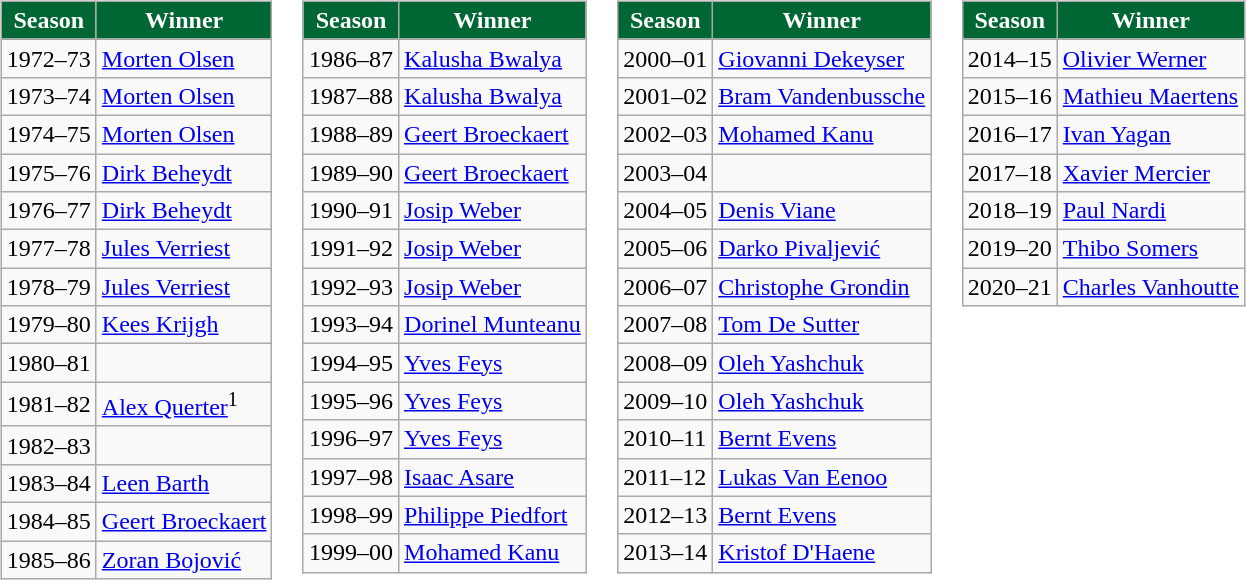<table>
<tr>
<td valign="top"><br><table class="wikitable">
<tr>
<th style="color:#FFFFFF; background:#006633;">Season</th>
<th style="color:#FFFFFF; background:#006633;">Winner</th>
</tr>
<tr>
<td>1972–73</td>
<td> <a href='#'>Morten Olsen</a></td>
</tr>
<tr>
<td>1973–74</td>
<td> <a href='#'>Morten Olsen</a></td>
</tr>
<tr>
<td>1974–75</td>
<td> <a href='#'>Morten Olsen</a></td>
</tr>
<tr>
<td>1975–76</td>
<td> <a href='#'>Dirk Beheydt</a></td>
</tr>
<tr>
<td>1976–77</td>
<td> <a href='#'>Dirk Beheydt</a></td>
</tr>
<tr>
<td>1977–78</td>
<td> <a href='#'>Jules Verriest</a></td>
</tr>
<tr>
<td>1978–79</td>
<td> <a href='#'>Jules Verriest</a></td>
</tr>
<tr>
<td>1979–80</td>
<td> <a href='#'>Kees Krijgh</a></td>
</tr>
<tr>
<td>1980–81</td>
<td> </td>
</tr>
<tr>
<td>1981–82</td>
<td> <a href='#'>Alex Querter</a><sup>1</sup></td>
</tr>
<tr>
<td>1982–83</td>
<td> </td>
</tr>
<tr>
<td>1983–84</td>
<td> <a href='#'>Leen Barth</a></td>
</tr>
<tr>
<td>1984–85</td>
<td> <a href='#'>Geert Broeckaert</a></td>
</tr>
<tr>
<td>1985–86</td>
<td> <a href='#'>Zoran Bojović</a></td>
</tr>
</table>
</td>
<td valign="top"><br><table class="wikitable">
<tr>
<th style="color:#FFFFFF; background:#006633;">Season</th>
<th style="color:#FFFFFF; background:#006633;">Winner</th>
</tr>
<tr>
<td>1986–87</td>
<td> <a href='#'>Kalusha Bwalya</a></td>
</tr>
<tr>
<td>1987–88</td>
<td> <a href='#'>Kalusha Bwalya</a></td>
</tr>
<tr>
<td>1988–89</td>
<td> <a href='#'>Geert Broeckaert</a></td>
</tr>
<tr>
<td>1989–90</td>
<td> <a href='#'>Geert Broeckaert</a></td>
</tr>
<tr>
<td>1990–91</td>
<td> <a href='#'>Josip Weber</a></td>
</tr>
<tr>
<td>1991–92</td>
<td> <a href='#'>Josip Weber</a></td>
</tr>
<tr>
<td>1992–93</td>
<td> <a href='#'>Josip Weber</a></td>
</tr>
<tr>
<td>1993–94</td>
<td> <a href='#'>Dorinel Munteanu</a></td>
</tr>
<tr>
<td>1994–95</td>
<td> <a href='#'>Yves Feys</a></td>
</tr>
<tr>
<td>1995–96</td>
<td> <a href='#'>Yves Feys</a></td>
</tr>
<tr>
<td>1996–97</td>
<td> <a href='#'>Yves Feys</a></td>
</tr>
<tr>
<td>1997–98</td>
<td> <a href='#'>Isaac Asare</a></td>
</tr>
<tr>
<td>1998–99</td>
<td> <a href='#'>Philippe Piedfort</a></td>
</tr>
<tr>
<td>1999–00</td>
<td> <a href='#'>Mohamed Kanu</a></td>
</tr>
</table>
</td>
<td valign="top"><br><table class="wikitable">
<tr>
<th style="color:#FFFFFF; background:#006633;">Season</th>
<th style="color:#FFFFFF; background:#006633;">Winner</th>
</tr>
<tr>
<td>2000–01</td>
<td> <a href='#'>Giovanni Dekeyser</a></td>
</tr>
<tr>
<td>2001–02</td>
<td> <a href='#'>Bram Vandenbussche</a></td>
</tr>
<tr>
<td>2002–03</td>
<td> <a href='#'>Mohamed Kanu</a></td>
</tr>
<tr>
<td>2003–04</td>
<td> </td>
</tr>
<tr>
<td>2004–05</td>
<td> <a href='#'>Denis Viane</a></td>
</tr>
<tr>
<td>2005–06</td>
<td> <a href='#'>Darko Pivaljević</a></td>
</tr>
<tr>
<td>2006–07</td>
<td> <a href='#'>Christophe Grondin</a></td>
</tr>
<tr>
<td>2007–08</td>
<td> <a href='#'>Tom De Sutter</a></td>
</tr>
<tr>
<td>2008–09</td>
<td> <a href='#'>Oleh Yashchuk</a></td>
</tr>
<tr>
<td>2009–10</td>
<td> <a href='#'>Oleh Yashchuk</a></td>
</tr>
<tr>
<td>2010–11</td>
<td> <a href='#'>Bernt Evens</a></td>
</tr>
<tr>
<td>2011–12</td>
<td> <a href='#'>Lukas Van Eenoo</a></td>
</tr>
<tr>
<td>2012–13</td>
<td> <a href='#'>Bernt Evens</a></td>
</tr>
<tr>
<td>2013–14</td>
<td> <a href='#'>Kristof D'Haene</a></td>
</tr>
</table>
</td>
<td valign="top"><br><table class="wikitable">
<tr>
<th style="color:#FFFFFF; background:#006633;">Season</th>
<th style="color:#FFFFFF; background:#006633;">Winner</th>
</tr>
<tr>
<td>2014–15</td>
<td> <a href='#'>Olivier Werner</a></td>
</tr>
<tr>
<td>2015–16</td>
<td> <a href='#'>Mathieu Maertens</a></td>
</tr>
<tr>
<td>2016–17</td>
<td> <a href='#'>Ivan Yagan</a></td>
</tr>
<tr>
<td>2017–18</td>
<td> <a href='#'>Xavier Mercier</a></td>
</tr>
<tr>
<td>2018–19</td>
<td> <a href='#'>Paul Nardi</a></td>
</tr>
<tr>
<td>2019–20</td>
<td> <a href='#'>Thibo Somers</a></td>
</tr>
<tr>
<td>2020–21</td>
<td> <a href='#'>Charles Vanhoutte</a></td>
</tr>
</table>
</td>
</tr>
</table>
